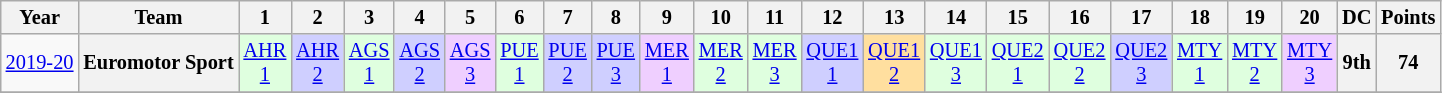<table class="wikitable" style="text-align:center; font-size:85%">
<tr>
<th>Year</th>
<th>Team</th>
<th>1</th>
<th>2</th>
<th>3</th>
<th>4</th>
<th>5</th>
<th>6</th>
<th>7</th>
<th>8</th>
<th>9</th>
<th>10</th>
<th>11</th>
<th>12</th>
<th>13</th>
<th>14</th>
<th>15</th>
<th>16</th>
<th>17</th>
<th>18</th>
<th>19</th>
<th>20</th>
<th>DC</th>
<th>Points</th>
</tr>
<tr>
<td nowrap><a href='#'>2019-20</a></td>
<th nowrap>Euromotor Sport</th>
<td style="background:#dfffdf"><a href='#'>AHR<br>1</a><br></td>
<td style="background:#cfcfff"><a href='#'>AHR<br>2</a><br></td>
<td style="background:#dfffdf"><a href='#'>AGS<br>1</a><br></td>
<td style="background:#cfcfff"><a href='#'>AGS<br>2</a><br></td>
<td style="background:#efcfff"><a href='#'>AGS<br>3</a><br></td>
<td style="background:#dfffdf"><a href='#'>PUE<br>1</a><br></td>
<td style="background:#cfcfff"><a href='#'>PUE<br>2</a><br></td>
<td style="background:#cfcfff"><a href='#'>PUE<br>3</a><br></td>
<td style="background:#efcfff"><a href='#'>MER<br>1</a><br></td>
<td style="background:#dfffdf"><a href='#'>MER<br>2</a><br></td>
<td style="background:#dfffdf"><a href='#'>MER<br>3</a><br></td>
<td style="background:#cfcfff"><a href='#'>QUE1<br>1</a><br></td>
<td style="background:#ffdf9f"><a href='#'>QUE1<br>2</a><br></td>
<td style="background:#dfffdf"><a href='#'>QUE1<br>3</a><br></td>
<td style="background:#dfffdf"><a href='#'>QUE2<br>1</a><br></td>
<td style="background:#dfffdf"><a href='#'>QUE2<br>2</a><br></td>
<td style="background:#cfcfff"><a href='#'>QUE2<br>3</a><br></td>
<td style="background:#dfffdf"><a href='#'>MTY<br>1</a><br></td>
<td style="background:#dfffdf"><a href='#'>MTY<br>2</a><br></td>
<td style="background:#efcfff"><a href='#'>MTY<br>3</a><br></td>
<th>9th</th>
<th>74</th>
</tr>
<tr>
</tr>
</table>
